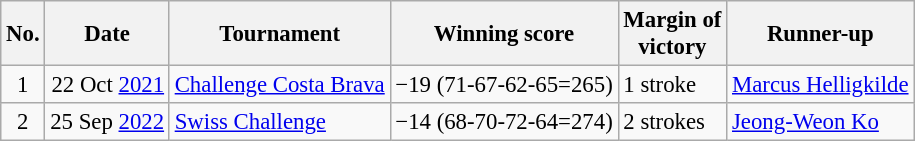<table class="wikitable" style="font-size:95%;">
<tr>
<th>No.</th>
<th>Date</th>
<th>Tournament</th>
<th>Winning score</th>
<th>Margin of<br>victory</th>
<th>Runner-up</th>
</tr>
<tr>
<td align=center>1</td>
<td align=right>22 Oct <a href='#'>2021</a></td>
<td><a href='#'>Challenge Costa Brava</a></td>
<td>−19 (71-67-62-65=265)</td>
<td>1 stroke</td>
<td> <a href='#'>Marcus Helligkilde</a></td>
</tr>
<tr>
<td align=center>2</td>
<td align=right>25 Sep <a href='#'>2022</a></td>
<td><a href='#'>Swiss Challenge</a></td>
<td>−14 (68-70-72-64=274)</td>
<td>2 strokes</td>
<td> <a href='#'>Jeong-Weon Ko</a></td>
</tr>
</table>
